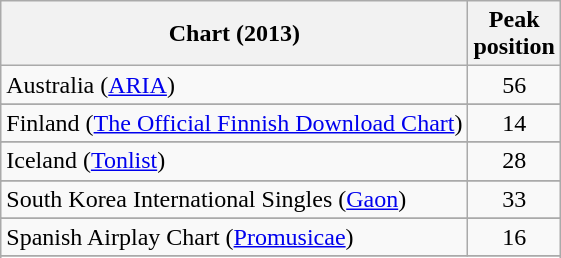<table class="wikitable sortable">
<tr>
<th>Chart (2013)</th>
<th>Peak<br>position</th>
</tr>
<tr>
<td>Australia (<a href='#'>ARIA</a>)</td>
<td align="center">56</td>
</tr>
<tr>
</tr>
<tr>
</tr>
<tr>
</tr>
<tr>
</tr>
<tr>
</tr>
<tr>
<td>Finland (<a href='#'>The Official Finnish Download Chart</a>)</td>
<td style="text-align:center;">14</td>
</tr>
<tr>
</tr>
<tr>
<td>Iceland (<a href='#'>Tonlist</a>)</td>
<td style="text-align:center;">28</td>
</tr>
<tr>
</tr>
<tr>
</tr>
<tr>
</tr>
<tr>
</tr>
<tr>
</tr>
<tr>
</tr>
<tr>
<td>South Korea International Singles (<a href='#'>Gaon</a>)</td>
<td style="text-align:center;">33</td>
</tr>
<tr>
</tr>
<tr>
<td>Spanish Airplay Chart (<a href='#'>Promusicae</a>)</td>
<td style="text-align:center;">16</td>
</tr>
<tr>
</tr>
<tr>
</tr>
<tr>
</tr>
<tr>
</tr>
<tr>
</tr>
<tr>
</tr>
</table>
